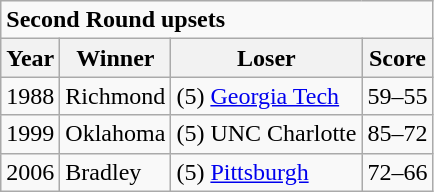<table class="wikitable">
<tr>
<td colspan=4><strong>Second Round upsets</strong></td>
</tr>
<tr>
<th>Year</th>
<th>Winner</th>
<th>Loser</th>
<th>Score</th>
</tr>
<tr>
<td>1988</td>
<td>Richmond</td>
<td>(5) <a href='#'>Georgia Tech</a></td>
<td>59–55</td>
</tr>
<tr>
<td>1999</td>
<td>Oklahoma</td>
<td>(5) UNC Charlotte</td>
<td>85–72</td>
</tr>
<tr>
<td>2006</td>
<td>Bradley</td>
<td>(5) <a href='#'>Pittsburgh</a></td>
<td>72–66</td>
</tr>
</table>
